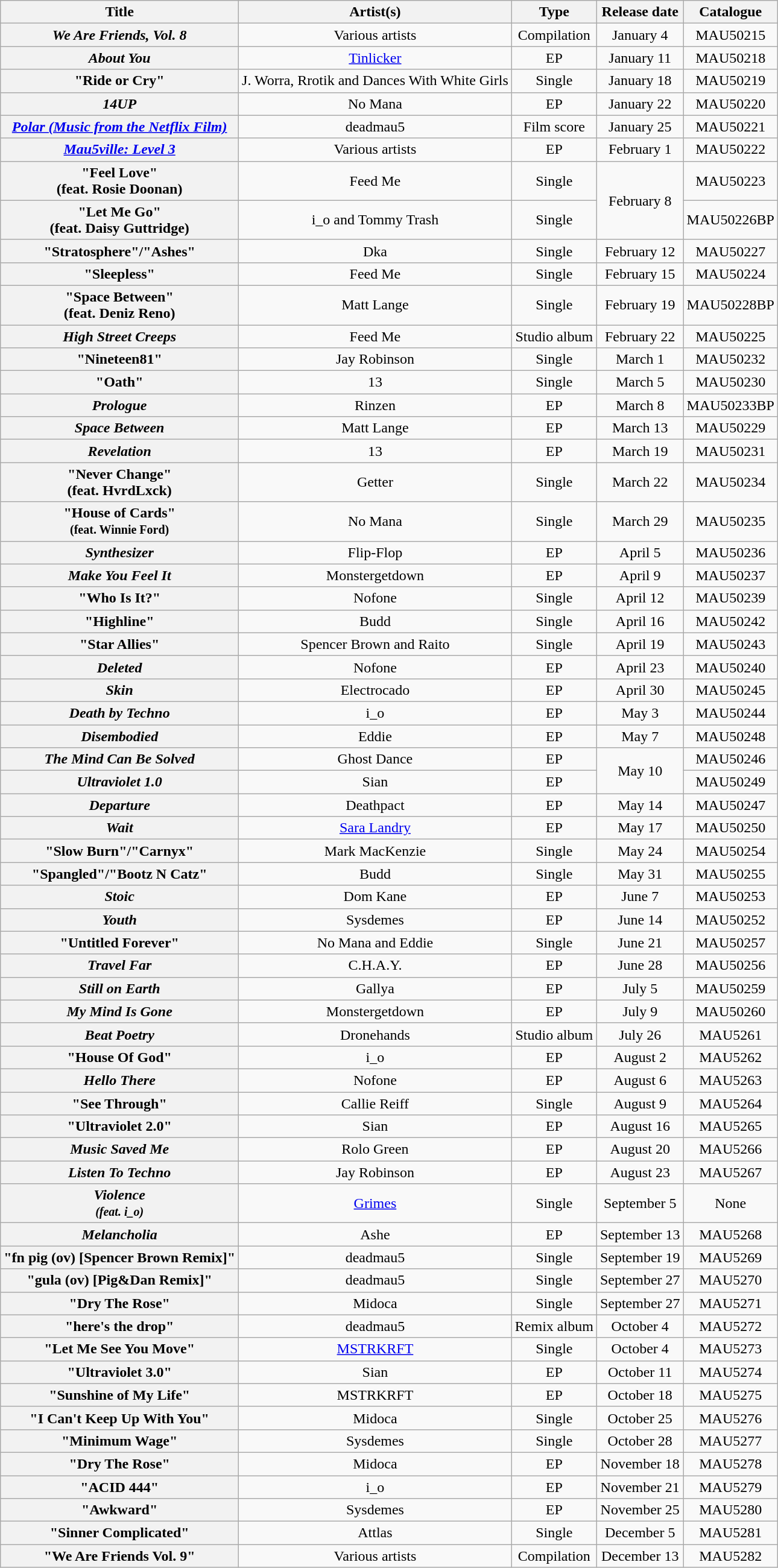<table class="wikitable sortable plainrowheaders" style="text-align:center;">
<tr>
<th>Title</th>
<th>Artist(s)</th>
<th>Type</th>
<th>Release date</th>
<th>Catalogue</th>
</tr>
<tr>
<th scope="row"><em>We Are Friends, Vol. 8</em></th>
<td>Various artists</td>
<td>Compilation</td>
<td>January 4</td>
<td>MAU50215</td>
</tr>
<tr>
<th scope="row"><em>About You</em></th>
<td><a href='#'>Tinlicker</a></td>
<td>EP</td>
<td>January 11</td>
<td>MAU50218</td>
</tr>
<tr>
<th scope="row">"Ride or Cry"</th>
<td>J. Worra, Rrotik and Dances With White Girls</td>
<td>Single</td>
<td>January 18</td>
<td>MAU50219</td>
</tr>
<tr>
<th scope="row"><em>14UP</em></th>
<td>No Mana</td>
<td>EP</td>
<td>January 22</td>
<td>MAU50220</td>
</tr>
<tr>
<th scope="row"><em><a href='#'>Polar (Music from the Netflix Film)</a></em></th>
<td>deadmau5</td>
<td>Film score</td>
<td>January 25</td>
<td>MAU50221</td>
</tr>
<tr>
<th scope="row"><em><a href='#'>Mau5ville: Level 3</a></em></th>
<td>Various artists</td>
<td>EP</td>
<td>February 1</td>
<td>MAU50222</td>
</tr>
<tr>
<th scope="row">"Feel Love"<br>(feat. Rosie Doonan)</th>
<td>Feed Me</td>
<td>Single</td>
<td rowspan="2">February 8</td>
<td>MAU50223</td>
</tr>
<tr>
<th scope="row">"Let Me Go"<br>(feat. Daisy Guttridge)</th>
<td>i_o and Tommy Trash</td>
<td>Single</td>
<td>MAU50226BP</td>
</tr>
<tr>
<th scope="row">"Stratosphere"/"Ashes"</th>
<td>Dka</td>
<td>Single</td>
<td>February 12</td>
<td>MAU50227</td>
</tr>
<tr>
<th scope="row">"Sleepless"</th>
<td>Feed Me</td>
<td>Single</td>
<td>February 15</td>
<td>MAU50224</td>
</tr>
<tr>
<th scope="row">"Space Between"<br>(feat. Deniz Reno)</th>
<td>Matt Lange</td>
<td>Single</td>
<td>February 19</td>
<td>MAU50228BP</td>
</tr>
<tr>
<th scope="row"><em>High Street Creeps</em></th>
<td>Feed Me</td>
<td>Studio album</td>
<td>February 22</td>
<td>MAU50225</td>
</tr>
<tr>
<th scope="row">"Nineteen81"</th>
<td>Jay Robinson</td>
<td>Single</td>
<td>March 1</td>
<td>MAU50232</td>
</tr>
<tr>
<th scope="row">"Oath"</th>
<td>13</td>
<td>Single</td>
<td>March 5</td>
<td>MAU50230</td>
</tr>
<tr>
<th scope="row"><em>Prologue</em></th>
<td>Rinzen</td>
<td>EP</td>
<td>March 8</td>
<td>MAU50233BP</td>
</tr>
<tr>
<th Scope="row"><em>Space Between</em></th>
<td>Matt Lange</td>
<td>EP</td>
<td>March 13</td>
<td>MAU50229</td>
</tr>
<tr>
<th scope="row"><em>Revelation</em></th>
<td>13</td>
<td>EP</td>
<td>March 19</td>
<td>MAU50231</td>
</tr>
<tr>
<th scope="row">"Never Change"<br>(feat. HvrdLxck)</th>
<td>Getter</td>
<td>Single</td>
<td>March 22</td>
<td>MAU50234</td>
</tr>
<tr>
<th scope="row">"House of Cards" <br><small>(feat. Winnie Ford)</small></th>
<td>No Mana</td>
<td>Single</td>
<td>March 29</td>
<td>MAU50235</td>
</tr>
<tr>
<th scope="row"><em>Synthesizer</em></th>
<td>Flip-Flop</td>
<td>EP</td>
<td>April 5</td>
<td>MAU50236</td>
</tr>
<tr>
<th scope="row"><em>Make You Feel It</em></th>
<td>Monstergetdown</td>
<td>EP</td>
<td>April 9</td>
<td>MAU50237</td>
</tr>
<tr>
<th scope="row">"Who Is It?"</th>
<td>Nofone</td>
<td>Single</td>
<td>April 12</td>
<td>MAU50239</td>
</tr>
<tr>
<th scope="row">"Highline"</th>
<td>Budd</td>
<td>Single</td>
<td>April 16</td>
<td>MAU50242</td>
</tr>
<tr>
<th scope="row">"Star Allies"</th>
<td>Spencer Brown and Raito</td>
<td>Single</td>
<td>April 19</td>
<td>MAU50243</td>
</tr>
<tr>
<th scope="row"><em>Deleted</em></th>
<td>Nofone</td>
<td>EP</td>
<td>April 23</td>
<td>MAU50240</td>
</tr>
<tr>
<th scope="row"><em>Skin</em></th>
<td>Electrocado</td>
<td>EP</td>
<td>April 30</td>
<td>MAU50245</td>
</tr>
<tr>
<th scope="row"><em>Death by Techno</em></th>
<td>i_o</td>
<td>EP</td>
<td>May 3</td>
<td>MAU50244</td>
</tr>
<tr>
<th scope="row"><em>Disembodied</em></th>
<td>Eddie</td>
<td>EP</td>
<td>May 7</td>
<td>MAU50248</td>
</tr>
<tr>
<th scope="row"><em>The Mind Can Be Solved</em></th>
<td>Ghost Dance</td>
<td>EP</td>
<td rowspan="2">May 10</td>
<td>MAU50246</td>
</tr>
<tr>
<th scope="row"><em>Ultraviolet 1.0</em></th>
<td>Sian</td>
<td>EP</td>
<td>MAU50249</td>
</tr>
<tr>
<th scope="row"><em>Departure</em></th>
<td>Deathpact</td>
<td>EP</td>
<td>May 14</td>
<td>MAU50247</td>
</tr>
<tr>
<th scope="row"><em>Wait</em></th>
<td><a href='#'>Sara Landry</a></td>
<td>EP</td>
<td>May 17</td>
<td>MAU50250</td>
</tr>
<tr>
<th scope="row">"Slow Burn"/"Carnyx"</th>
<td>Mark MacKenzie</td>
<td>Single</td>
<td>May 24</td>
<td>MAU50254</td>
</tr>
<tr>
<th scope="row">"Spangled"/"Bootz N Catz"</th>
<td>Budd</td>
<td>Single</td>
<td>May 31</td>
<td>MAU50255</td>
</tr>
<tr>
<th scope="row"><em>Stoic</em></th>
<td>Dom Kane</td>
<td>EP</td>
<td>June 7</td>
<td>MAU50253</td>
</tr>
<tr>
<th scope="row"><em>Youth</em></th>
<td>Sysdemes</td>
<td>EP</td>
<td>June 14</td>
<td>MAU50252</td>
</tr>
<tr>
<th scope="row">"Untitled Forever"</th>
<td>No Mana and Eddie</td>
<td>Single</td>
<td>June 21</td>
<td>MAU50257</td>
</tr>
<tr>
<th scope="row"><em>Travel Far</em></th>
<td>C.H.A.Y.</td>
<td>EP</td>
<td>June 28</td>
<td>MAU50256</td>
</tr>
<tr>
<th scope="row"><em>Still on Earth</em></th>
<td>Gallya</td>
<td>EP</td>
<td>July 5</td>
<td>MAU50259</td>
</tr>
<tr>
<th scope="row"><em>My Mind Is Gone</em></th>
<td>Monstergetdown</td>
<td>EP</td>
<td>July 9</td>
<td>MAU50260</td>
</tr>
<tr>
<th scope="row"><em>Beat Poetry</em></th>
<td>Dronehands</td>
<td>Studio album</td>
<td>July 26</td>
<td>MAU5261</td>
</tr>
<tr>
<th scope="row">"House Of God"</th>
<td>i_o</td>
<td>EP</td>
<td>August 2</td>
<td>MAU5262</td>
</tr>
<tr>
<th scope="row"><em>Hello There</em></th>
<td>Nofone</td>
<td>EP</td>
<td>August 6</td>
<td>MAU5263</td>
</tr>
<tr>
<th scope="row">"See Through"</th>
<td>Callie Reiff</td>
<td>Single</td>
<td>August 9</td>
<td>MAU5264</td>
</tr>
<tr>
<th scope="row">"Ultraviolet 2.0"</th>
<td>Sian</td>
<td>EP</td>
<td>August 16</td>
<td>MAU5265</td>
</tr>
<tr>
<th scope="row"><em>Music Saved Me</em></th>
<td>Rolo Green</td>
<td>EP</td>
<td>August 20</td>
<td>MAU5266</td>
</tr>
<tr>
<th scope="row"><em>Listen To Techno</em></th>
<td>Jay Robinson</td>
<td>EP</td>
<td>August 23</td>
<td>MAU5267</td>
</tr>
<tr>
<th scope="row"><em>Violence <br><small>(feat. i_o)</small></em></th>
<td><a href='#'>Grimes</a></td>
<td>Single</td>
<td>September 5</td>
<td>None</td>
</tr>
<tr>
<th scope="row"><em>Melancholia</em></th>
<td>Ashe</td>
<td>EP</td>
<td>September 13</td>
<td>MAU5268</td>
</tr>
<tr>
<th scope="row">"fn pig (ov) [Spencer Brown Remix]"</th>
<td>deadmau5</td>
<td>Single</td>
<td>September 19</td>
<td>MAU5269</td>
</tr>
<tr>
<th scope="row">"gula (ov) [Pig&Dan Remix]"</th>
<td>deadmau5</td>
<td>Single</td>
<td>September 27</td>
<td>MAU5270</td>
</tr>
<tr>
<th scope="row">"Dry The Rose"</th>
<td>Midoca</td>
<td>Single</td>
<td>September 27</td>
<td>MAU5271</td>
</tr>
<tr>
<th scope="row">"here's the drop" </th>
<td>deadmau5</td>
<td>Remix album</td>
<td>October 4</td>
<td>MAU5272</td>
</tr>
<tr>
<th scope="row">"Let Me See You Move" </th>
<td><a href='#'>MSTRKRFT</a></td>
<td>Single</td>
<td>October 4</td>
<td>MAU5273</td>
</tr>
<tr>
<th scope="row">"Ultraviolet 3.0" </th>
<td>Sian</td>
<td>EP</td>
<td>October 11</td>
<td>MAU5274</td>
</tr>
<tr>
<th scope="row">"Sunshine of My Life" </th>
<td>MSTRKRFT</td>
<td>EP</td>
<td>October 18</td>
<td>MAU5275</td>
</tr>
<tr>
<th scope="row">"I Can't Keep Up With You" </th>
<td>Midoca</td>
<td>Single</td>
<td>October 25</td>
<td>MAU5276</td>
</tr>
<tr>
<th scope="row">"Minimum Wage" </th>
<td>Sysdemes</td>
<td>Single</td>
<td>October 28</td>
<td>MAU5277</td>
</tr>
<tr>
<th scope="row">"Dry The Rose" </th>
<td>Midoca</td>
<td>EP</td>
<td>November 18</td>
<td>MAU5278</td>
</tr>
<tr>
<th scope="row">"ACID 444" </th>
<td>i_o</td>
<td>EP</td>
<td>November 21</td>
<td>MAU5279</td>
</tr>
<tr>
<th scope="row">"Awkward" </th>
<td>Sysdemes</td>
<td>EP</td>
<td>November 25</td>
<td>MAU5280</td>
</tr>
<tr>
<th scope="row">"Sinner Complicated" </th>
<td>Attlas</td>
<td>Single</td>
<td>December 5</td>
<td>MAU5281</td>
</tr>
<tr>
<th scope="row">"We Are Friends Vol. 9" </th>
<td>Various artists</td>
<td>Compilation</td>
<td>December 13</td>
<td>MAU5282</td>
</tr>
</table>
